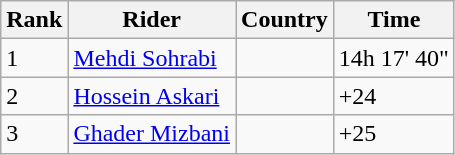<table class="wikitable">
<tr>
<th>Rank</th>
<th>Rider</th>
<th>Country</th>
<th>Time</th>
</tr>
<tr>
<td>1</td>
<td><a href='#'>Mehdi Sohrabi</a></td>
<td></td>
<td>14h 17' 40"</td>
</tr>
<tr>
<td>2</td>
<td><a href='#'>Hossein Askari</a></td>
<td></td>
<td>+24</td>
</tr>
<tr>
<td>3</td>
<td><a href='#'>Ghader Mizbani</a></td>
<td></td>
<td>+25</td>
</tr>
</table>
